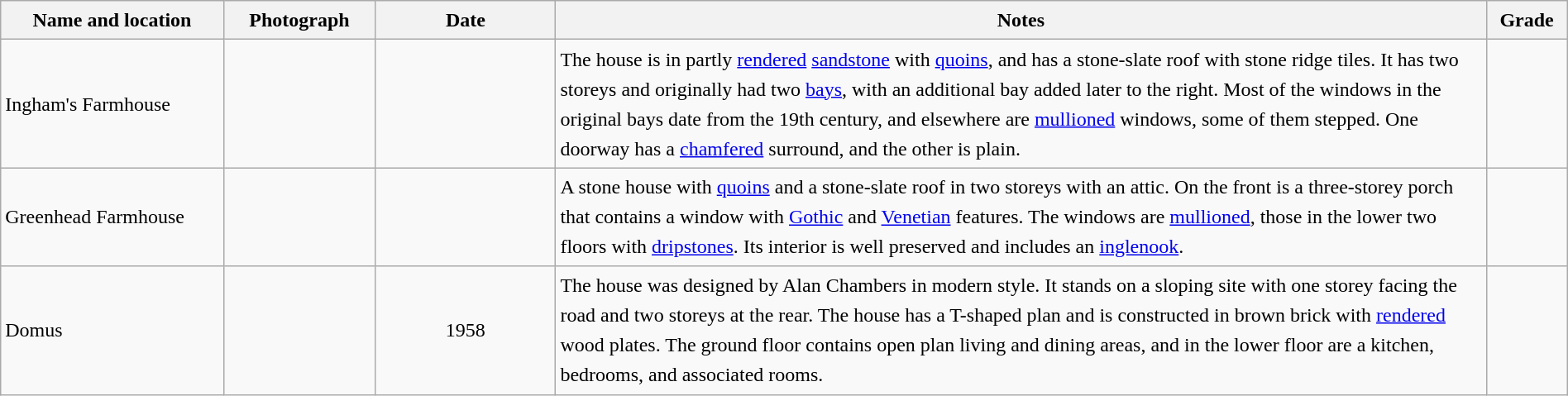<table class="wikitable sortable plainrowheaders" style="width:100%;border:0px;text-align:left;line-height:150%;">
<tr>
<th scope="col"  style="width:150px">Name and location</th>
<th scope="col"  style="width:100px" class="unsortable">Photograph</th>
<th scope="col"  style="width:120px">Date</th>
<th scope="col"  style="width:650px" class="unsortable">Notes</th>
<th scope="col"  style="width:50px">Grade</th>
</tr>
<tr>
<td>Ingham's Farmhouse<br><small></small></td>
<td></td>
<td align="center"></td>
<td>The house is in partly <a href='#'>rendered</a> <a href='#'>sandstone</a> with <a href='#'>quoins</a>, and has a stone-slate roof with stone ridge tiles. It has two storeys and originally had two <a href='#'>bays</a>, with an additional bay added later to the right. Most of the windows in the original bays date from the 19th century, and elsewhere are <a href='#'>mullioned</a> windows, some of them stepped.  One doorway has a <a href='#'>chamfered</a> surround, and the other is plain.</td>
<td align="center" ></td>
</tr>
<tr>
<td>Greenhead Farmhouse<br><small></small></td>
<td></td>
<td align="center"></td>
<td>A stone house with <a href='#'>quoins</a> and a stone-slate roof in two storeys with an attic.  On the front is a three-storey porch that contains a window with <a href='#'>Gothic</a> and <a href='#'>Venetian</a> features.  The windows are <a href='#'>mullioned</a>, those in the lower two floors with <a href='#'>dripstones</a>.  Its interior is well preserved and includes an <a href='#'>inglenook</a>.</td>
<td align="center" ></td>
</tr>
<tr>
<td>Domus<br><small></small></td>
<td></td>
<td align="center">1958</td>
<td>The house was designed by Alan Chambers in modern style.  It stands on a sloping site with one storey facing the road and two storeys at the rear.  The house has a T-shaped plan and is constructed in brown brick with <a href='#'>rendered</a> wood plates.  The ground floor contains open plan living and dining areas, and in the lower floor are a kitchen, bedrooms, and associated rooms.</td>
<td align="center" ></td>
</tr>
<tr>
</tr>
</table>
